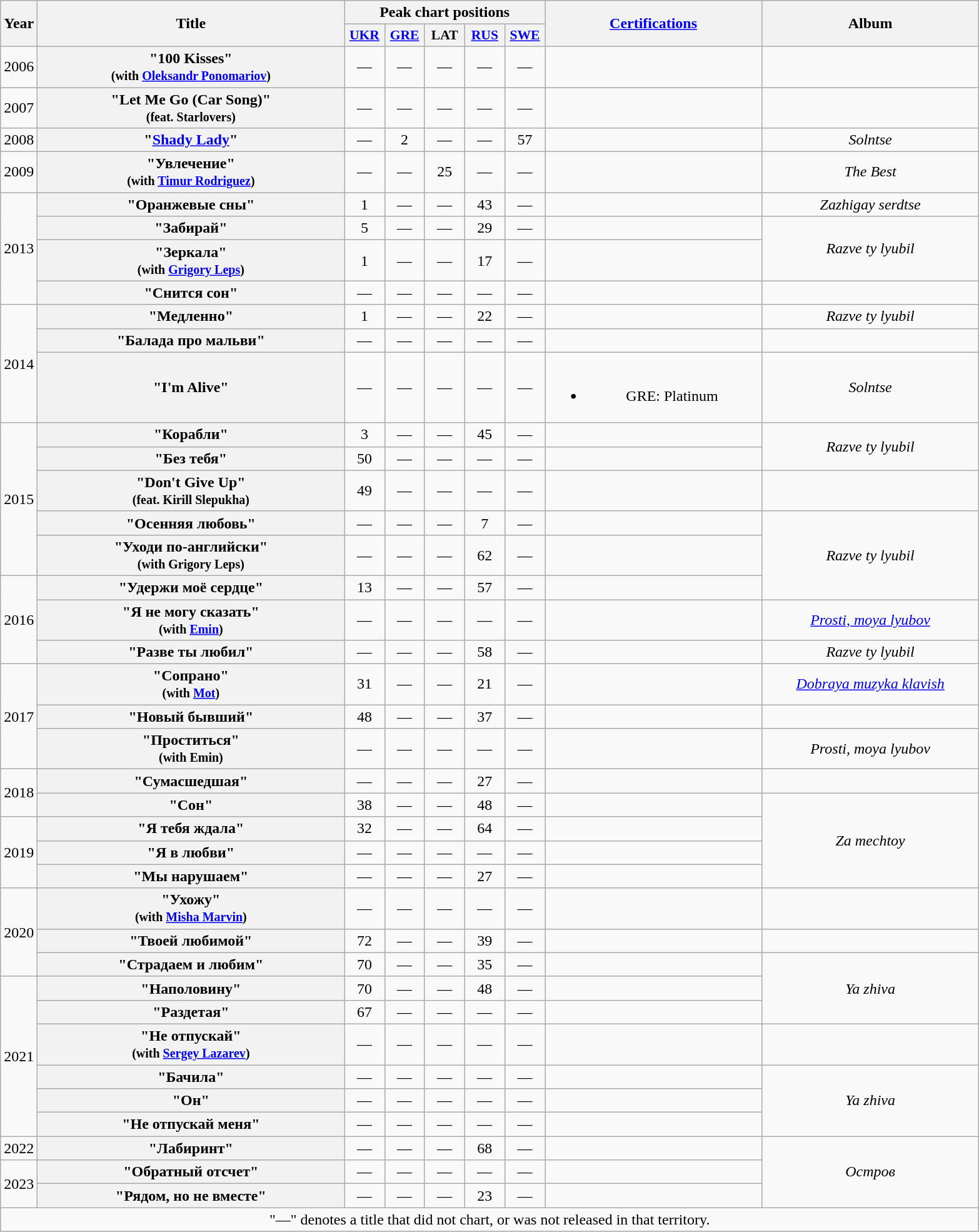<table class="wikitable plainrowheaders" style="text-align:center;">
<tr>
<th scope="col" rowspan="2" style="width:2em;">Year</th>
<th scope="col" rowspan="2" style="width:20em;">Title</th>
<th scope="col" colspan="5">Peak chart positions</th>
<th scope="col" rowspan="2" style="width:14em;"><a href='#'>Certifications</a></th>
<th scope="col" rowspan="2" style="width:14em;">Album</th>
</tr>
<tr>
<th scope="col" style="width:2.5em; font-size:90%;"><a href='#'>UKR</a><br></th>
<th scope="col" style="width:2.5em; font-size:90%;"><a href='#'>GRE</a><br></th>
<th scope="col" style="width:2.5em; font-size:90%;">LAT<br></th>
<th scope="col" style="width:2.5em; font-size:90%;"><a href='#'>RUS</a><br></th>
<th scope="col" style="width:2.5em; font-size:90%;"><a href='#'>SWE</a><br></th>
</tr>
<tr>
<td>2006</td>
<th scope="row">"100 Kisses"<br><small>(with <a href='#'>Oleksandr Ponomariov</a>)</small></th>
<td>—</td>
<td>—</td>
<td>—</td>
<td>—</td>
<td>—</td>
<td></td>
<td></td>
</tr>
<tr>
<td>2007</td>
<th scope="row">"Let Me Go (Car Song)"<br><small>(feat. Starlovers)</small></th>
<td>—</td>
<td>—</td>
<td>—</td>
<td>—</td>
<td>—</td>
<td></td>
<td></td>
</tr>
<tr>
<td>2008</td>
<th scope="row">"<a href='#'>Shady Lady</a>"</th>
<td>—</td>
<td>2</td>
<td>—</td>
<td>—</td>
<td>57</td>
<td></td>
<td><em>Solntse</em></td>
</tr>
<tr>
<td>2009</td>
<th scope="row">"Увлечение"<br><small>(with <a href='#'>Timur Rodriguez</a>)</small></th>
<td>—</td>
<td>—</td>
<td>25</td>
<td>—</td>
<td>—</td>
<td></td>
<td><em>The Best</em></td>
</tr>
<tr>
<td rowspan="4">2013</td>
<th scope="row">"Оранжевые сны"</th>
<td>1</td>
<td>—</td>
<td>—</td>
<td>43</td>
<td>—</td>
<td></td>
<td><em>Zazhigay serdtse</em></td>
</tr>
<tr>
<th scope="row">"Забирай"</th>
<td>5</td>
<td>—</td>
<td>—</td>
<td>29</td>
<td>—</td>
<td></td>
<td rowspan="2"><em>Razve ty lyubil</em></td>
</tr>
<tr>
<th scope="row">"Зеркала"<br><small>(with <a href='#'>Grigory Leps</a>)</small></th>
<td>1</td>
<td>—</td>
<td>—</td>
<td>17</td>
<td>—</td>
<td></td>
</tr>
<tr>
<th scope="row">"Снится сон"</th>
<td>—</td>
<td>—</td>
<td>—</td>
<td>—</td>
<td>—</td>
<td></td>
<td></td>
</tr>
<tr>
<td rowspan="3">2014</td>
<th scope="row">"Медленно"</th>
<td>1</td>
<td>—</td>
<td>—</td>
<td>22</td>
<td>—</td>
<td></td>
<td><em>Razve ty lyubil</em></td>
</tr>
<tr>
<th scope="row">"Балада про мальви"</th>
<td>—</td>
<td>—</td>
<td>—</td>
<td>—</td>
<td>—</td>
<td></td>
<td></td>
</tr>
<tr>
<th scope="row">"I'm Alive"</th>
<td>—</td>
<td>—</td>
<td>—</td>
<td>—</td>
<td>—</td>
<td><br><ul><li>GRE: Platinum</li></ul></td>
<td><em>Solntse</em></td>
</tr>
<tr>
<td rowspan="5">2015</td>
<th scope="row">"Корабли"</th>
<td>3</td>
<td>—</td>
<td>—</td>
<td>45</td>
<td>—</td>
<td></td>
<td rowspan="2"><em>Razve ty lyubil</em></td>
</tr>
<tr>
<th scope="row">"Без тебя"</th>
<td>50</td>
<td>—</td>
<td>—</td>
<td>—</td>
<td>—</td>
<td></td>
</tr>
<tr>
<th scope="row">"Don't Give Up"<br><small>(feat. Kirill Slepukha)</small></th>
<td>49</td>
<td>—</td>
<td>—</td>
<td>—</td>
<td>—</td>
<td></td>
<td></td>
</tr>
<tr>
<th scope="row">"Осенняя любовь"</th>
<td>—</td>
<td>—</td>
<td>—</td>
<td>7</td>
<td>—</td>
<td></td>
<td rowspan="3"><em>Razve ty lyubil</em></td>
</tr>
<tr>
<th scope="row">"Уходи по-английски"<br><small>(with Grigory Leps)</small></th>
<td>—</td>
<td>—</td>
<td>—</td>
<td>62</td>
<td>—</td>
<td></td>
</tr>
<tr>
<td rowspan="3">2016</td>
<th scope="row">"Удержи моё сердце"</th>
<td>13</td>
<td>—</td>
<td>—</td>
<td>57</td>
<td>—</td>
<td></td>
</tr>
<tr>
<th scope="row">"Я не могу сказать"<br><small>(with <a href='#'>Emin</a>)</small></th>
<td>—</td>
<td>—</td>
<td>—</td>
<td>—</td>
<td>—</td>
<td></td>
<td><em><a href='#'>Prosti, moya lyubov</a></em></td>
</tr>
<tr>
<th scope="row">"Разве ты любил"</th>
<td>—</td>
<td>—</td>
<td>—</td>
<td>58</td>
<td>—</td>
<td></td>
<td><em>Razve ty lyubil</em></td>
</tr>
<tr>
<td rowspan="3">2017</td>
<th scope="row">"Сопрано"<br><small>(with <a href='#'>Mot</a>)</small></th>
<td>31</td>
<td>—</td>
<td>—</td>
<td>21</td>
<td>—</td>
<td></td>
<td><em><a href='#'>Dobraya muzyka klavish</a></em></td>
</tr>
<tr>
<th scope="row">"Новый бывший"</th>
<td>48</td>
<td>—</td>
<td>—</td>
<td>37</td>
<td>—</td>
<td></td>
<td></td>
</tr>
<tr>
<th scope="row">"Проститься"<br><small>(with Emin)</small></th>
<td>—</td>
<td>—</td>
<td>—</td>
<td>—</td>
<td>—</td>
<td></td>
<td><em>Prosti, moya lyubov</em></td>
</tr>
<tr>
<td rowspan="2">2018</td>
<th scope="row">"Сумасшедшая"</th>
<td>—</td>
<td>—</td>
<td>—</td>
<td>27</td>
<td>—</td>
<td></td>
<td></td>
</tr>
<tr>
<th scope="row">"Сон"</th>
<td>38</td>
<td>—</td>
<td>—</td>
<td>48</td>
<td>—</td>
<td></td>
<td rowspan="4"><em>Za mechtoy</em></td>
</tr>
<tr>
<td rowspan="3">2019</td>
<th scope="row">"Я тебя ждала"</th>
<td>32</td>
<td>—</td>
<td>—</td>
<td>64</td>
<td>—</td>
<td></td>
</tr>
<tr>
<th scope="row">"Я в любви"</th>
<td>—</td>
<td>—</td>
<td>—</td>
<td>—</td>
<td>—</td>
<td></td>
</tr>
<tr>
<th scope="row">"Мы нарушаем"</th>
<td>—</td>
<td>—</td>
<td>—</td>
<td>27</td>
<td>—</td>
<td></td>
</tr>
<tr>
<td rowspan="3">2020</td>
<th scope="row">"Ухожу"<br><small>(with <a href='#'>Misha Marvin</a>)</small></th>
<td>—</td>
<td>—</td>
<td>—</td>
<td>—</td>
<td>—</td>
<td></td>
<td></td>
</tr>
<tr>
<th scope="row">"Твоей любимой"</th>
<td>72</td>
<td>—</td>
<td>—</td>
<td>39</td>
<td>—</td>
<td></td>
<td></td>
</tr>
<tr>
<th scope="row">"Страдаем и любим"</th>
<td>70</td>
<td>—</td>
<td>—</td>
<td>35</td>
<td>—</td>
<td></td>
<td rowspan="3"><em>Ya zhiva</em></td>
</tr>
<tr>
<td rowspan="6">2021</td>
<th scope="row">"Наполовину"</th>
<td>70</td>
<td>—</td>
<td>—</td>
<td>48</td>
<td>—</td>
<td></td>
</tr>
<tr>
<th scope="row">"Раздетая"</th>
<td>67</td>
<td>—</td>
<td>—</td>
<td>—</td>
<td>—</td>
<td></td>
</tr>
<tr>
<th scope="row">"Не отпускай"<br><small>(with <a href='#'>Sergey Lazarev</a>)</small></th>
<td>—</td>
<td>—</td>
<td>—</td>
<td>—</td>
<td>—</td>
<td></td>
<td></td>
</tr>
<tr>
<th scope="row">"Бачила"</th>
<td>—</td>
<td>—</td>
<td>—</td>
<td>—</td>
<td>—</td>
<td></td>
<td rowspan="3"><em>Ya zhiva</em></td>
</tr>
<tr>
<th scope="row">"Он"</th>
<td>—</td>
<td>—</td>
<td>—</td>
<td>—</td>
<td>—</td>
<td></td>
</tr>
<tr>
<th scope="row">"Не отпускай меня"</th>
<td>—</td>
<td>—</td>
<td>—</td>
<td>—</td>
<td>—</td>
<td></td>
</tr>
<tr>
<td>2022</td>
<th scope="row">"Лабиринт"</th>
<td>—</td>
<td>—</td>
<td>—</td>
<td>68</td>
<td>—</td>
<td></td>
<td rowspan="3"><em>Остров</em></td>
</tr>
<tr>
<td rowspan="2">2023</td>
<th scope="row">"Обратный отсчет"</th>
<td>—</td>
<td>—</td>
<td>—</td>
<td>—</td>
<td>—</td>
<td></td>
</tr>
<tr>
<th scope="row">"Рядом, но не вместе"</th>
<td>—</td>
<td>—</td>
<td>—</td>
<td>23</td>
<td>—</td>
<td></td>
</tr>
<tr>
<td colspan="9">"—" denotes a title that did not chart, or was not released in that territory.</td>
</tr>
</table>
